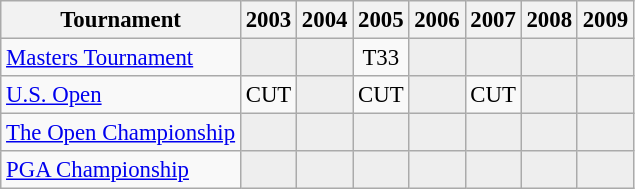<table class="wikitable" style="font-size:95%;text-align:center;">
<tr>
<th>Tournament</th>
<th>2003</th>
<th>2004</th>
<th>2005</th>
<th>2006</th>
<th>2007</th>
<th>2008</th>
<th>2009</th>
</tr>
<tr>
<td align=left><a href='#'>Masters Tournament</a></td>
<td style="background:#eeeeee;"></td>
<td style="background:#eeeeee;"></td>
<td>T33</td>
<td style="background:#eeeeee;"></td>
<td style="background:#eeeeee;"></td>
<td style="background:#eeeeee;"></td>
<td style="background:#eeeeee;"></td>
</tr>
<tr>
<td align=left><a href='#'>U.S. Open</a></td>
<td>CUT</td>
<td style="background:#eeeeee;"></td>
<td>CUT</td>
<td style="background:#eeeeee;"></td>
<td>CUT</td>
<td style="background:#eeeeee;"></td>
<td style="background:#eeeeee;"></td>
</tr>
<tr>
<td align=left><a href='#'>The Open Championship</a></td>
<td style="background:#eeeeee;"></td>
<td style="background:#eeeeee;"></td>
<td style="background:#eeeeee;"></td>
<td style="background:#eeeeee;"></td>
<td style="background:#eeeeee;"></td>
<td style="background:#eeeeee;"></td>
<td style="background:#eeeeee;"></td>
</tr>
<tr>
<td align=left><a href='#'>PGA Championship</a></td>
<td style="background:#eeeeee;"></td>
<td style="background:#eeeeee;"></td>
<td style="background:#eeeeee;"></td>
<td style="background:#eeeeee;"></td>
<td style="background:#eeeeee;"></td>
<td style="background:#eeeeee;"></td>
<td style="background:#eeeeee;"></td>
</tr>
</table>
